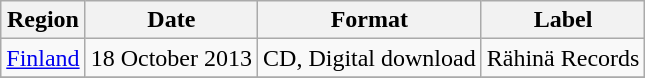<table class=wikitable>
<tr>
<th>Region</th>
<th>Date</th>
<th>Format</th>
<th>Label</th>
</tr>
<tr>
<td><a href='#'>Finland</a></td>
<td>18 October 2013</td>
<td>CD, Digital download</td>
<td>Rähinä Records</td>
</tr>
<tr>
</tr>
</table>
